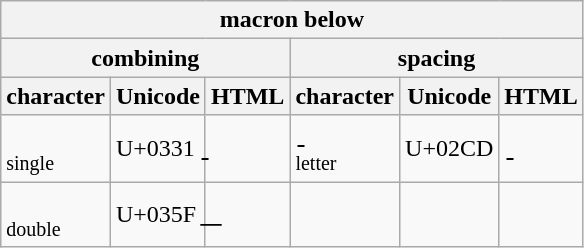<table class="wikitable">
<tr>
<th colspan="6">macron below</th>
</tr>
<tr>
<th colspan="3">combining</th>
<th colspan="3">spacing</th>
</tr>
<tr>
<th>character</th>
<th>Unicode</th>
<th>HTML</th>
<th>character</th>
<th>Unicode</th>
<th>HTML</th>
</tr>
<tr>
<td><span></span> <br><small>single</small></td>
<td>U+0331</td>
<td>&#817;</td>
<td>ˍ<br><small>letter</small></td>
<td>U+02CD</td>
<td>&#717; </td>
</tr>
<tr>
<td><span></span><br><small>double</small></td>
<td>U+035F</td>
<td>&#863;</td>
<td></td>
<td></td>
<td></td>
</tr>
</table>
